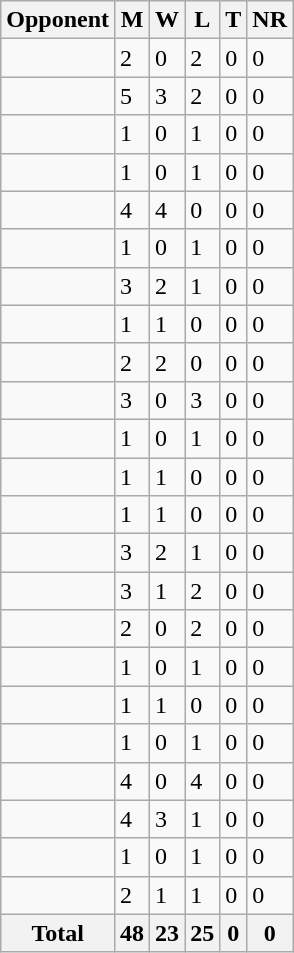<table class="wikitable sortable">
<tr>
<th>Opponent</th>
<th>M</th>
<th>W</th>
<th>L</th>
<th>T</th>
<th>NR</th>
</tr>
<tr>
<td></td>
<td>2</td>
<td>0</td>
<td>2</td>
<td>0</td>
<td>0</td>
</tr>
<tr>
<td></td>
<td>5</td>
<td>3</td>
<td>2</td>
<td>0</td>
<td>0</td>
</tr>
<tr>
<td></td>
<td>1</td>
<td>0</td>
<td>1</td>
<td>0</td>
<td>0</td>
</tr>
<tr>
<td></td>
<td>1</td>
<td>0</td>
<td>1</td>
<td>0</td>
<td>0</td>
</tr>
<tr>
<td></td>
<td>4</td>
<td>4</td>
<td>0</td>
<td>0</td>
<td>0</td>
</tr>
<tr>
<td></td>
<td>1</td>
<td>0</td>
<td>1</td>
<td>0</td>
<td>0</td>
</tr>
<tr>
<td></td>
<td>3</td>
<td>2</td>
<td>1</td>
<td>0</td>
<td>0</td>
</tr>
<tr>
<td></td>
<td>1</td>
<td>1</td>
<td>0</td>
<td>0</td>
<td>0</td>
</tr>
<tr>
<td></td>
<td>2</td>
<td>2</td>
<td>0</td>
<td>0</td>
<td>0</td>
</tr>
<tr>
<td></td>
<td>3</td>
<td>0</td>
<td>3</td>
<td>0</td>
<td>0</td>
</tr>
<tr>
<td></td>
<td>1</td>
<td>0</td>
<td>1</td>
<td>0</td>
<td>0</td>
</tr>
<tr>
<td></td>
<td>1</td>
<td>1</td>
<td>0</td>
<td>0</td>
<td>0</td>
</tr>
<tr>
<td></td>
<td>1</td>
<td>1</td>
<td>0</td>
<td>0</td>
<td>0</td>
</tr>
<tr>
<td></td>
<td>3</td>
<td>2</td>
<td>1</td>
<td>0</td>
<td>0</td>
</tr>
<tr>
<td></td>
<td>3</td>
<td>1</td>
<td>2</td>
<td>0</td>
<td>0</td>
</tr>
<tr>
<td></td>
<td>2</td>
<td>0</td>
<td>2</td>
<td>0</td>
<td>0</td>
</tr>
<tr>
<td></td>
<td>1</td>
<td>0</td>
<td>1</td>
<td>0</td>
<td>0</td>
</tr>
<tr>
<td></td>
<td>1</td>
<td>1</td>
<td>0</td>
<td>0</td>
<td>0</td>
</tr>
<tr>
<td></td>
<td>1</td>
<td>0</td>
<td>1</td>
<td>0</td>
<td>0</td>
</tr>
<tr>
<td></td>
<td>4</td>
<td>0</td>
<td>4</td>
<td>0</td>
<td>0</td>
</tr>
<tr>
<td></td>
<td>4</td>
<td>3</td>
<td>1</td>
<td>0</td>
<td>0</td>
</tr>
<tr>
<td></td>
<td>1</td>
<td>0</td>
<td>1</td>
<td>0</td>
<td>0</td>
</tr>
<tr>
<td></td>
<td>2</td>
<td>1</td>
<td>1</td>
<td>0</td>
<td>0</td>
</tr>
<tr>
<th>Total</th>
<th>48</th>
<th>23</th>
<th>25</th>
<th>0</th>
<th>0</th>
</tr>
</table>
